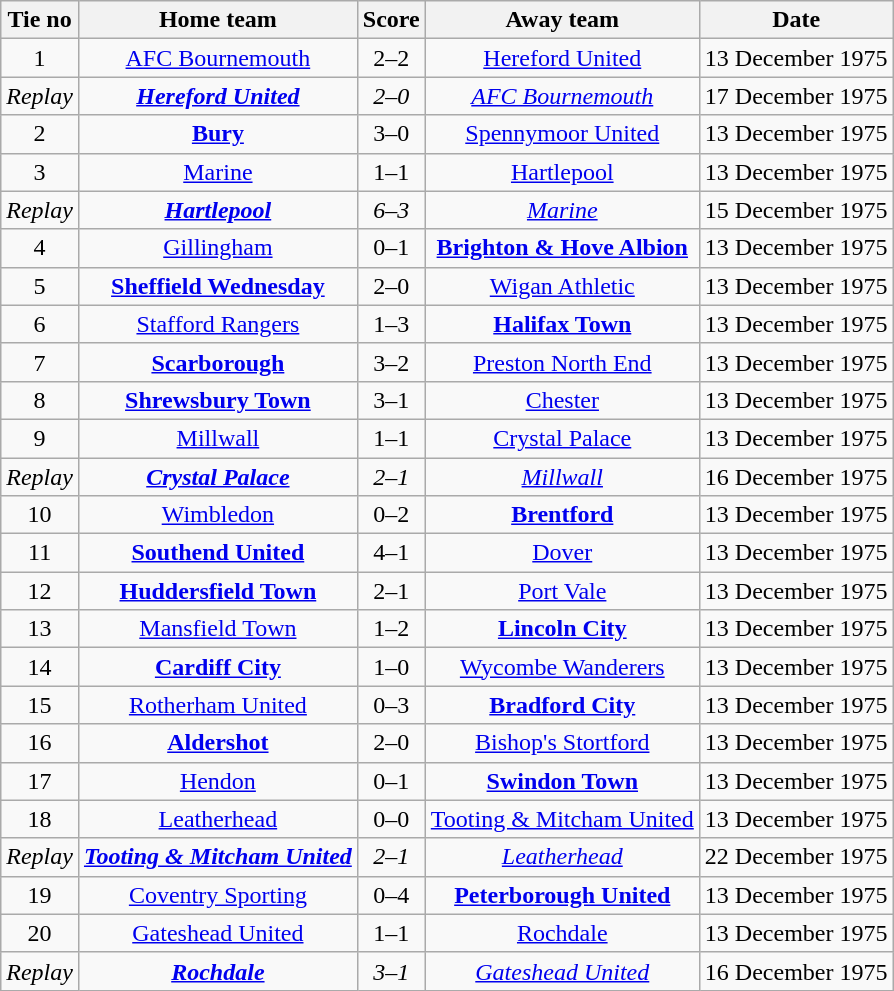<table class="wikitable" style="text-align: center">
<tr>
<th>Tie no</th>
<th>Home team</th>
<th>Score</th>
<th>Away team</th>
<th>Date</th>
</tr>
<tr>
<td>1</td>
<td><a href='#'>AFC Bournemouth</a></td>
<td>2–2</td>
<td><a href='#'>Hereford United</a></td>
<td>13 December 1975</td>
</tr>
<tr>
<td><em>Replay</em></td>
<td><strong><em><a href='#'>Hereford United</a></em></strong></td>
<td><em>2–0</em></td>
<td><em><a href='#'>AFC Bournemouth</a></em></td>
<td>17 December 1975</td>
</tr>
<tr>
<td>2</td>
<td><strong><a href='#'>Bury</a></strong></td>
<td>3–0</td>
<td><a href='#'>Spennymoor United</a></td>
<td>13 December 1975</td>
</tr>
<tr>
<td>3</td>
<td><a href='#'>Marine</a></td>
<td>1–1</td>
<td><a href='#'>Hartlepool</a></td>
<td>13 December 1975</td>
</tr>
<tr>
<td><em>Replay</em></td>
<td><strong><em><a href='#'>Hartlepool</a></em></strong></td>
<td><em>6–3</em></td>
<td><em><a href='#'>Marine</a></em></td>
<td>15 December 1975</td>
</tr>
<tr>
<td>4</td>
<td><a href='#'>Gillingham</a></td>
<td>0–1</td>
<td><strong><a href='#'>Brighton & Hove Albion</a></strong></td>
<td>13 December 1975</td>
</tr>
<tr>
<td>5</td>
<td><strong><a href='#'>Sheffield Wednesday</a></strong></td>
<td>2–0</td>
<td><a href='#'>Wigan Athletic</a></td>
<td>13 December 1975</td>
</tr>
<tr>
<td>6</td>
<td><a href='#'>Stafford Rangers</a></td>
<td>1–3</td>
<td><strong><a href='#'>Halifax Town</a></strong></td>
<td>13 December 1975</td>
</tr>
<tr>
<td>7</td>
<td><strong><a href='#'>Scarborough</a></strong></td>
<td>3–2</td>
<td><a href='#'>Preston North End</a></td>
<td>13 December 1975</td>
</tr>
<tr>
<td>8</td>
<td><strong><a href='#'>Shrewsbury Town</a></strong></td>
<td>3–1</td>
<td><a href='#'>Chester</a></td>
<td>13 December 1975</td>
</tr>
<tr>
<td>9</td>
<td><a href='#'>Millwall</a></td>
<td>1–1</td>
<td><a href='#'>Crystal Palace</a></td>
<td>13 December 1975</td>
</tr>
<tr>
<td><em>Replay</em></td>
<td><strong><em><a href='#'>Crystal Palace</a></em></strong></td>
<td><em>2–1</em></td>
<td><em><a href='#'>Millwall</a></em></td>
<td>16 December 1975</td>
</tr>
<tr>
<td>10</td>
<td><a href='#'>Wimbledon</a></td>
<td>0–2</td>
<td><strong><a href='#'>Brentford</a></strong></td>
<td>13 December 1975</td>
</tr>
<tr>
<td>11</td>
<td><strong><a href='#'>Southend United</a></strong></td>
<td>4–1</td>
<td><a href='#'>Dover</a></td>
<td>13 December 1975</td>
</tr>
<tr>
<td>12</td>
<td><strong><a href='#'>Huddersfield Town</a></strong></td>
<td>2–1</td>
<td><a href='#'>Port Vale</a></td>
<td>13 December 1975</td>
</tr>
<tr>
<td>13</td>
<td><a href='#'>Mansfield Town</a></td>
<td>1–2</td>
<td><strong><a href='#'>Lincoln City</a></strong></td>
<td>13 December 1975</td>
</tr>
<tr>
<td>14</td>
<td><strong><a href='#'>Cardiff City</a></strong></td>
<td>1–0</td>
<td><a href='#'>Wycombe Wanderers</a></td>
<td>13 December 1975</td>
</tr>
<tr>
<td>15</td>
<td><a href='#'>Rotherham United</a></td>
<td>0–3</td>
<td><strong><a href='#'>Bradford City</a></strong></td>
<td>13 December 1975</td>
</tr>
<tr>
<td>16</td>
<td><strong><a href='#'>Aldershot</a></strong></td>
<td>2–0</td>
<td><a href='#'>Bishop's Stortford</a></td>
<td>13 December 1975</td>
</tr>
<tr>
<td>17</td>
<td><a href='#'>Hendon</a></td>
<td>0–1</td>
<td><strong><a href='#'>Swindon Town</a></strong></td>
<td>13 December 1975</td>
</tr>
<tr>
<td>18</td>
<td><a href='#'>Leatherhead</a></td>
<td>0–0</td>
<td><a href='#'>Tooting & Mitcham United</a></td>
<td>13 December 1975</td>
</tr>
<tr>
<td><em>Replay</em></td>
<td><strong><em><a href='#'>Tooting & Mitcham United</a></em></strong></td>
<td><em>2–1</em></td>
<td><em><a href='#'>Leatherhead</a></em></td>
<td>22 December 1975</td>
</tr>
<tr>
<td>19</td>
<td><a href='#'>Coventry Sporting</a></td>
<td>0–4</td>
<td><strong><a href='#'>Peterborough United</a></strong></td>
<td>13 December 1975</td>
</tr>
<tr>
<td>20</td>
<td><a href='#'>Gateshead United</a></td>
<td>1–1</td>
<td><a href='#'>Rochdale</a></td>
<td>13 December 1975</td>
</tr>
<tr>
<td><em>Replay</em></td>
<td><strong><em><a href='#'>Rochdale</a></em></strong></td>
<td><em>3–1</em></td>
<td><em><a href='#'>Gateshead United</a></em></td>
<td>16 December 1975</td>
</tr>
</table>
